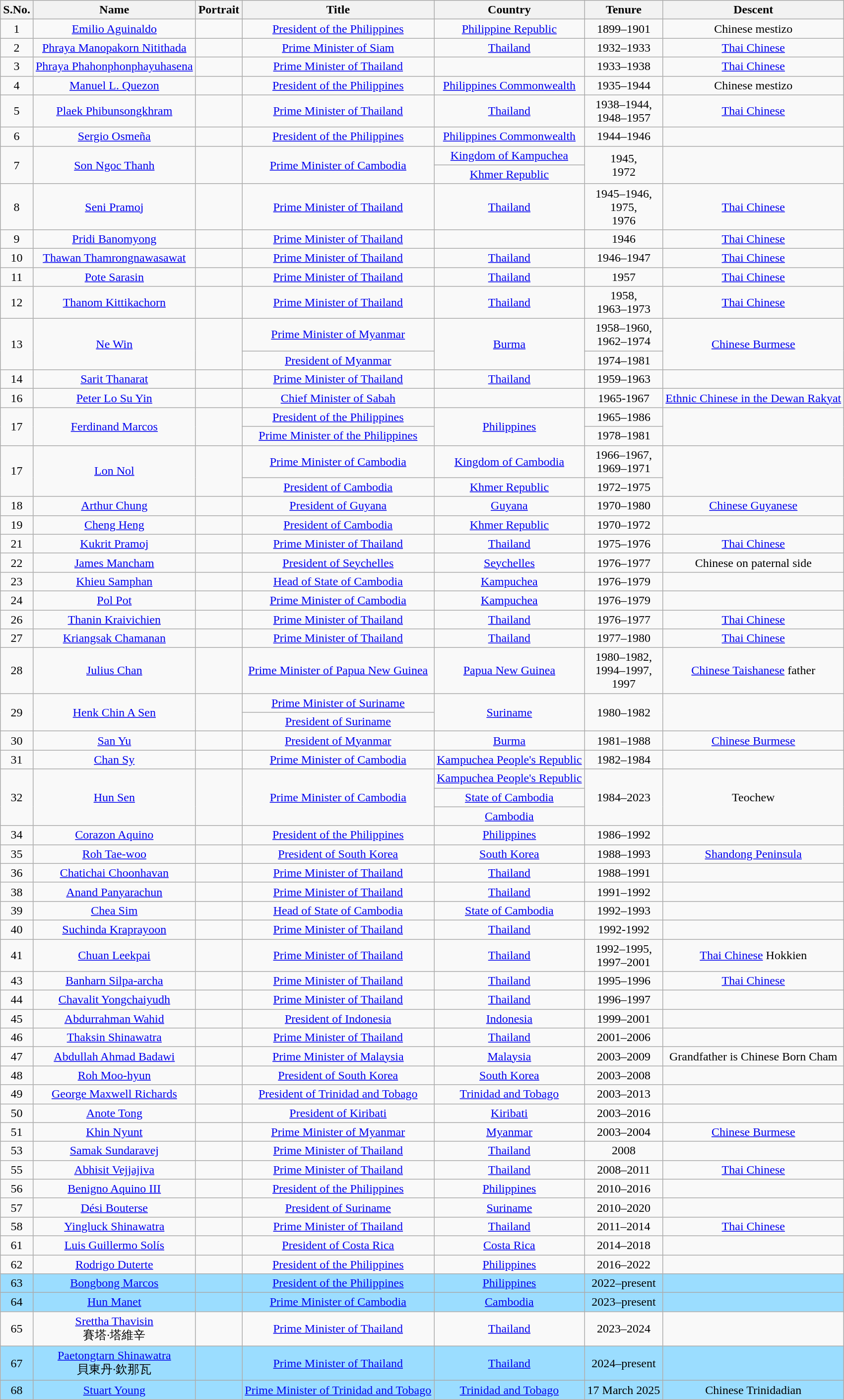<table class="wikitable sortable" style="text-align:center">
<tr>
<th>S.No.</th>
<th>Name</th>
<th>Portrait</th>
<th>Title</th>
<th>Country</th>
<th>Tenure</th>
<th>Descent</th>
</tr>
<tr>
<td>1</td>
<td><a href='#'>Emilio Aguinaldo</a><br></td>
<td></td>
<td><a href='#'>President of the Philippines</a></td>
<td> <a href='#'>Philippine Republic</a></td>
<td>1899–1901</td>
<td>Chinese mestizo</td>
</tr>
<tr>
<td>2</td>
<td><a href='#'>Phraya Manopakorn Nitithada</a><br></td>
<td></td>
<td><a href='#'>Prime Minister of Siam</a></td>
<td> <a href='#'>Thailand</a></td>
<td>1932–1933</td>
<td><a href='#'>Thai Chinese</a></td>
</tr>
<tr>
<td>3</td>
<td><a href='#'>Phraya Phahonphonphayuhasena</a><br></td>
<td></td>
<td><a href='#'>Prime Minister of Thailand</a></td>
<td></td>
<td>1933–1938</td>
<td><a href='#'>Thai Chinese</a></td>
</tr>
<tr>
<td>4</td>
<td><a href='#'>Manuel L. Quezon</a><br></td>
<td></td>
<td><a href='#'>President of the Philippines</a></td>
<td> <a href='#'>Philippines Commonwealth</a></td>
<td>1935–1944</td>
<td>Chinese mestizo</td>
</tr>
<tr>
<td>5</td>
<td><a href='#'>Plaek Phibunsongkhram</a><br></td>
<td></td>
<td><a href='#'>Prime Minister of Thailand</a></td>
<td><a href='#'>Thailand</a></td>
<td>1938–1944,<br>1948–1957</td>
<td><a href='#'>Thai Chinese</a></td>
</tr>
<tr>
<td>6</td>
<td><a href='#'>Sergio Osmeña</a><br></td>
<td></td>
<td><a href='#'>President of the Philippines</a></td>
<td> <a href='#'>Philippines Commonwealth</a></td>
<td>1944–1946</td>
<td></td>
</tr>
<tr>
<td rowspan="2">7</td>
<td rowspan="2"><a href='#'>Son Ngoc Thanh</a><br></td>
<td rowspan="2"></td>
<td rowspan="2"><a href='#'>Prime Minister of Cambodia</a></td>
<td> <a href='#'>Kingdom of Kampuchea</a></td>
<td rowspan="2">1945,<br>1972</td>
<td rowspan="2"></td>
</tr>
<tr>
<td> <a href='#'>Khmer Republic</a></td>
</tr>
<tr>
<td>8</td>
<td><a href='#'>Seni Pramoj</a><br></td>
<td></td>
<td><a href='#'>Prime Minister of Thailand</a></td>
<td> <a href='#'>Thailand</a></td>
<td>1945–1946,<br>1975,<br>1976</td>
<td><a href='#'>Thai Chinese</a></td>
</tr>
<tr>
<td>9</td>
<td><a href='#'>Pridi Banomyong</a><br></td>
<td></td>
<td><a href='#'>Prime Minister of Thailand</a></td>
<td></td>
<td>1946</td>
<td><a href='#'>Thai Chinese</a></td>
</tr>
<tr>
<td>10</td>
<td><a href='#'>Thawan Thamrongnawasawat</a><br></td>
<td></td>
<td><a href='#'>Prime Minister of Thailand</a></td>
<td> <a href='#'>Thailand</a></td>
<td>1946–1947</td>
<td><a href='#'>Thai Chinese</a></td>
</tr>
<tr>
<td>11</td>
<td><a href='#'>Pote Sarasin</a><br></td>
<td></td>
<td><a href='#'>Prime Minister of Thailand</a></td>
<td> <a href='#'>Thailand</a></td>
<td>1957</td>
<td><a href='#'>Thai Chinese</a></td>
</tr>
<tr>
<td>12</td>
<td><a href='#'>Thanom Kittikachorn</a><br></td>
<td></td>
<td><a href='#'>Prime Minister of Thailand</a></td>
<td> <a href='#'>Thailand</a></td>
<td>1958,<br>1963–1973</td>
<td><a href='#'>Thai Chinese</a></td>
</tr>
<tr>
<td rowspan="2">13</td>
<td rowspan="2"><a href='#'>Ne Win</a><br></td>
<td rowspan="2"></td>
<td><a href='#'>Prime Minister of Myanmar</a></td>
<td rowspan="2"> <a href='#'>Burma</a></td>
<td>1958–1960,<br>1962–1974</td>
<td rowspan="2"><a href='#'>Chinese Burmese</a></td>
</tr>
<tr>
<td><a href='#'>President of Myanmar</a></td>
<td>1974–1981</td>
</tr>
<tr>
<td>14</td>
<td><a href='#'>Sarit Thanarat</a><br></td>
<td></td>
<td><a href='#'>Prime Minister of Thailand</a></td>
<td> <a href='#'>Thailand</a></td>
<td>1959–1963</td>
<td></td>
</tr>
<tr>
<td>16</td>
<td><a href='#'>Peter Lo Su Yin</a></td>
<td></td>
<td><a href='#'>Chief Minister of Sabah</a></td>
<td></td>
<td>1965-1967</td>
<td><a href='#'>Ethnic Chinese in the Dewan Rakyat</a></td>
</tr>
<tr>
<td rowspan="2">17</td>
<td rowspan="2"><a href='#'>Ferdinand Marcos</a><br></td>
<td rowspan="2"></td>
<td><a href='#'>President of the Philippines</a></td>
<td rowspan="2"> <a href='#'>Philippines</a></td>
<td>1965–1986</td>
<td rowspan="2"></td>
</tr>
<tr>
<td><a href='#'>Prime Minister of the Philippines</a></td>
<td>1978–1981</td>
</tr>
<tr>
<td rowspan="2">17</td>
<td rowspan="2"><a href='#'>Lon Nol</a><br></td>
<td rowspan="2"></td>
<td><a href='#'>Prime Minister of Cambodia</a></td>
<td> <a href='#'>Kingdom of Cambodia</a></td>
<td>1966–1967,<br>1969–1971</td>
<td rowspan="2"></td>
</tr>
<tr>
<td><a href='#'>President of Cambodia</a></td>
<td> <a href='#'>Khmer Republic</a></td>
<td>1972–1975</td>
</tr>
<tr>
<td>18</td>
<td><a href='#'>Arthur Chung</a><br></td>
<td></td>
<td><a href='#'>President of Guyana</a></td>
<td> <a href='#'>Guyana</a></td>
<td>1970–1980</td>
<td><a href='#'>Chinese Guyanese</a></td>
</tr>
<tr>
<td>19</td>
<td><a href='#'>Cheng Heng</a><br></td>
<td></td>
<td><a href='#'>President of Cambodia</a></td>
<td> <a href='#'>Khmer Republic</a></td>
<td>1970–1972</td>
<td></td>
</tr>
<tr>
<td>21</td>
<td><a href='#'>Kukrit Pramoj</a><br></td>
<td></td>
<td><a href='#'>Prime Minister of Thailand</a></td>
<td> <a href='#'>Thailand</a></td>
<td>1975–1976</td>
<td><a href='#'>Thai Chinese</a></td>
</tr>
<tr>
<td>22</td>
<td><a href='#'>James Mancham</a><br></td>
<td></td>
<td><a href='#'>President of Seychelles</a></td>
<td> <a href='#'>Seychelles</a></td>
<td>1976–1977</td>
<td>Chinese on paternal side</td>
</tr>
<tr>
<td>23</td>
<td><a href='#'>Khieu Samphan</a><br></td>
<td></td>
<td><a href='#'>Head of State of Cambodia</a></td>
<td> <a href='#'>Kampuchea</a></td>
<td>1976–1979</td>
<td></td>
</tr>
<tr>
<td>24</td>
<td><a href='#'>Pol Pot</a><br></td>
<td></td>
<td><a href='#'>Prime Minister of Cambodia</a></td>
<td> <a href='#'>Kampuchea</a></td>
<td>1976–1979</td>
<td></td>
</tr>
<tr>
<td>26</td>
<td><a href='#'>Thanin Kraivichien</a><br></td>
<td></td>
<td><a href='#'>Prime Minister of Thailand</a></td>
<td> <a href='#'>Thailand</a></td>
<td>1976–1977</td>
<td><a href='#'>Thai Chinese</a></td>
</tr>
<tr>
<td>27</td>
<td><a href='#'>Kriangsak Chamanan</a><br></td>
<td></td>
<td><a href='#'>Prime Minister of Thailand</a></td>
<td> <a href='#'>Thailand</a></td>
<td>1977–1980</td>
<td><a href='#'>Thai Chinese</a></td>
</tr>
<tr>
<td>28</td>
<td><a href='#'>Julius Chan</a><br></td>
<td></td>
<td><a href='#'>Prime Minister of Papua New Guinea</a></td>
<td> <a href='#'>Papua New Guinea</a></td>
<td>1980–1982,<br>1994–1997,<br>1997</td>
<td><a href='#'>Chinese Taishanese</a> father</td>
</tr>
<tr>
<td rowspan="2">29</td>
<td rowspan="2"><a href='#'>Henk Chin A Sen</a><br></td>
<td rowspan="2"></td>
<td><a href='#'>Prime Minister of Suriname</a></td>
<td rowspan="2"> <a href='#'>Suriname</a></td>
<td rowspan="2">1980–1982</td>
<td rowspan="2"></td>
</tr>
<tr>
<td><a href='#'>President of Suriname</a></td>
</tr>
<tr>
<td>30</td>
<td><a href='#'>San Yu</a><br></td>
<td></td>
<td><a href='#'>President of Myanmar</a></td>
<td> <a href='#'>Burma</a></td>
<td>1981–1988</td>
<td><a href='#'>Chinese Burmese</a></td>
</tr>
<tr>
<td>31</td>
<td><a href='#'>Chan Sy</a><br></td>
<td></td>
<td><a href='#'>Prime Minister of Cambodia</a></td>
<td> <a href='#'>Kampuchea People's Republic</a></td>
<td>1982–1984</td>
<td></td>
</tr>
<tr>
<td rowspan="3">32</td>
<td rowspan="3"><a href='#'>Hun Sen</a><br></td>
<td rowspan="3"></td>
<td rowspan="3"><a href='#'>Prime Minister of Cambodia</a></td>
<td> <a href='#'>Kampuchea People's Republic</a></td>
<td rowspan="3">1984–2023</td>
<td rowspan="3">Teochew</td>
</tr>
<tr>
<td> <a href='#'>State of Cambodia</a></td>
</tr>
<tr>
<td> <a href='#'>Cambodia</a></td>
</tr>
<tr>
<td>34</td>
<td><a href='#'>Corazon Aquino</a><br></td>
<td></td>
<td><a href='#'>President of the Philippines</a></td>
<td> <a href='#'>Philippines</a></td>
<td>1986–1992</td>
<td></td>
</tr>
<tr>
<td>35</td>
<td><a href='#'>Roh Tae-woo</a><br></td>
<td></td>
<td><a href='#'>President of South Korea</a></td>
<td> <a href='#'>South Korea</a></td>
<td>1988–1993</td>
<td><a href='#'>Shandong Peninsula</a></td>
</tr>
<tr>
<td>36</td>
<td><a href='#'>Chatichai Choonhavan</a><br></td>
<td></td>
<td><a href='#'>Prime Minister of Thailand</a></td>
<td> <a href='#'>Thailand</a></td>
<td>1988–1991</td>
<td></td>
</tr>
<tr>
<td>38</td>
<td><a href='#'>Anand Panyarachun</a><br></td>
<td></td>
<td><a href='#'>Prime Minister of Thailand</a></td>
<td> <a href='#'>Thailand</a></td>
<td>1991–1992</td>
<td></td>
</tr>
<tr>
<td>39</td>
<td><a href='#'>Chea Sim</a><br></td>
<td></td>
<td><a href='#'>Head of State of Cambodia</a></td>
<td> <a href='#'>State of Cambodia</a></td>
<td>1992–1993</td>
<td></td>
</tr>
<tr>
<td>40</td>
<td><a href='#'>Suchinda Kraprayoon</a><br></td>
<td></td>
<td><a href='#'>Prime Minister of Thailand</a></td>
<td> <a href='#'>Thailand</a></td>
<td>1992-1992</td>
<td></td>
</tr>
<tr>
<td>41</td>
<td><a href='#'>Chuan Leekpai</a><br></td>
<td></td>
<td><a href='#'>Prime Minister of Thailand</a></td>
<td> <a href='#'>Thailand</a></td>
<td>1992–1995,<br>1997–2001</td>
<td><a href='#'>Thai Chinese</a> Hokkien</td>
</tr>
<tr>
<td>43</td>
<td><a href='#'>Banharn Silpa-archa</a><br></td>
<td></td>
<td><a href='#'>Prime Minister of Thailand</a></td>
<td> <a href='#'>Thailand</a></td>
<td>1995–1996</td>
<td><a href='#'>Thai Chinese</a></td>
</tr>
<tr>
<td>44</td>
<td><a href='#'>Chavalit Yongchaiyudh</a><br></td>
<td></td>
<td><a href='#'>Prime Minister of Thailand</a></td>
<td> <a href='#'>Thailand</a></td>
<td>1996–1997</td>
<td></td>
</tr>
<tr>
<td>45</td>
<td><a href='#'>Abdurrahman Wahid</a><br></td>
<td></td>
<td><a href='#'>President of Indonesia</a></td>
<td> <a href='#'>Indonesia</a></td>
<td>1999–2001</td>
<td></td>
</tr>
<tr>
<td>46</td>
<td><a href='#'>Thaksin Shinawatra</a><br></td>
<td></td>
<td><a href='#'>Prime Minister of Thailand</a></td>
<td> <a href='#'>Thailand</a></td>
<td>2001–2006</td>
<td></td>
</tr>
<tr>
<td>47</td>
<td><a href='#'>Abdullah Ahmad Badawi</a><br></td>
<td></td>
<td><a href='#'>Prime Minister of Malaysia</a></td>
<td> <a href='#'>Malaysia</a></td>
<td>2003–2009</td>
<td>Grandfather is Chinese Born Cham</td>
</tr>
<tr>
<td>48</td>
<td><a href='#'>Roh Moo-hyun</a><br></td>
<td></td>
<td><a href='#'>President of South Korea</a></td>
<td> <a href='#'>South Korea</a></td>
<td>2003–2008</td>
<td></td>
</tr>
<tr>
<td>49</td>
<td><a href='#'>George Maxwell Richards</a><br></td>
<td></td>
<td><a href='#'>President of Trinidad and Tobago</a></td>
<td> <a href='#'>Trinidad and Tobago</a></td>
<td>2003–2013</td>
<td></td>
</tr>
<tr>
<td>50</td>
<td><a href='#'>Anote Tong</a><br></td>
<td></td>
<td><a href='#'>President of Kiribati</a></td>
<td> <a href='#'>Kiribati</a></td>
<td>2003–2016</td>
<td></td>
</tr>
<tr>
<td>51</td>
<td><a href='#'>Khin Nyunt</a><br></td>
<td></td>
<td><a href='#'>Prime Minister of Myanmar</a></td>
<td> <a href='#'>Myanmar</a></td>
<td>2003–2004</td>
<td><a href='#'>Chinese Burmese</a></td>
</tr>
<tr>
<td>53</td>
<td><a href='#'>Samak Sundaravej</a><br></td>
<td></td>
<td><a href='#'>Prime Minister of Thailand</a></td>
<td> <a href='#'>Thailand</a></td>
<td>2008</td>
<td></td>
</tr>
<tr>
<td>55</td>
<td><a href='#'>Abhisit Vejjajiva</a><br></td>
<td></td>
<td><a href='#'>Prime Minister of Thailand</a></td>
<td> <a href='#'>Thailand</a></td>
<td>2008–2011</td>
<td><a href='#'>Thai Chinese</a></td>
</tr>
<tr>
<td>56</td>
<td><a href='#'>Benigno Aquino III</a><br></td>
<td></td>
<td><a href='#'>President of the Philippines</a></td>
<td> <a href='#'>Philippines</a></td>
<td>2010–2016</td>
<td></td>
</tr>
<tr>
<td>57</td>
<td><a href='#'>Dési Bouterse</a><br></td>
<td></td>
<td><a href='#'>President of Suriname</a></td>
<td> <a href='#'>Suriname</a></td>
<td>2010–2020</td>
<td></td>
</tr>
<tr>
<td>58</td>
<td><a href='#'>Yingluck Shinawatra</a><br></td>
<td></td>
<td><a href='#'>Prime Minister of Thailand</a></td>
<td> <a href='#'>Thailand</a></td>
<td>2011–2014</td>
<td><a href='#'>Thai Chinese</a></td>
</tr>
<tr>
<td>61</td>
<td><a href='#'>Luis Guillermo Solís</a><br></td>
<td></td>
<td><a href='#'>President of Costa Rica</a></td>
<td> <a href='#'>Costa Rica</a></td>
<td>2014–2018</td>
<td></td>
</tr>
<tr>
<td>62</td>
<td><a href='#'>Rodrigo Duterte</a><br></td>
<td></td>
<td><a href='#'>President of the Philippines</a></td>
<td> <a href='#'>Philippines</a></td>
<td>2016–2022</td>
<td></td>
</tr>
<tr style="background:#9BDDFF;">
<td>63</td>
<td><a href='#'>Bongbong Marcos</a><br></td>
<td></td>
<td><a href='#'>President of the Philippines</a></td>
<td> <a href='#'>Philippines</a></td>
<td>2022–present</td>
<td></td>
</tr>
<tr style="background:#9BDDFF;">
<td>64</td>
<td><a href='#'>Hun Manet</a><br></td>
<td></td>
<td><a href='#'>Prime Minister of Cambodia</a></td>
<td> <a href='#'>Cambodia</a></td>
<td>2023–present</td>
<td></td>
</tr>
<tr>
<td>65</td>
<td><a href='#'>Srettha Thavisin</a><br>賽塔·塔維辛</td>
<td></td>
<td><a href='#'>Prime Minister of Thailand</a></td>
<td> <a href='#'>Thailand</a></td>
<td>2023–2024</td>
<td></td>
</tr>
<tr style="background:#9BDDFF;">
<td>67</td>
<td><a href='#'>Paetongtarn Shinawatra</a><br>貝東丹·欽那瓦</td>
<td></td>
<td><a href='#'>Prime Minister of Thailand</a></td>
<td> <a href='#'>Thailand</a></td>
<td>2024–present</td>
<td></td>
</tr>
<tr style="background:#9BDDFF;">
<td>68</td>
<td><a href='#'>Stuart Young</a><br></td>
<td></td>
<td><a href='#'>Prime Minister of Trinidad and Tobago</a></td>
<td> <a href='#'>Trinidad and Tobago</a></td>
<td>17 March 2025</td>
<td>Chinese Trinidadian</td>
</tr>
</table>
